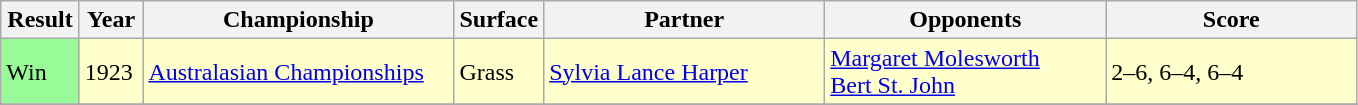<table class="sortable wikitable">
<tr>
<th style="width:45px">Result</th>
<th style="width:35px">Year</th>
<th style="width:200px">Championship</th>
<th style="width:50px">Surface</th>
<th style="width:180px">Partner</th>
<th style="width:180px">Opponents</th>
<th style="width:160px" class="unsortable">Score</th>
</tr>
<tr style="background:#ffc;">
<td style="background:#98fb98;">Win</td>
<td>1923</td>
<td><a href='#'>Australasian Championships</a></td>
<td>Grass</td>
<td> <a href='#'>Sylvia Lance Harper</a></td>
<td> <a href='#'>Margaret Molesworth</a> <br>  <a href='#'>Bert St. John</a></td>
<td>2–6, 6–4, 6–4</td>
</tr>
<tr style="background:#ffc;">
</tr>
</table>
